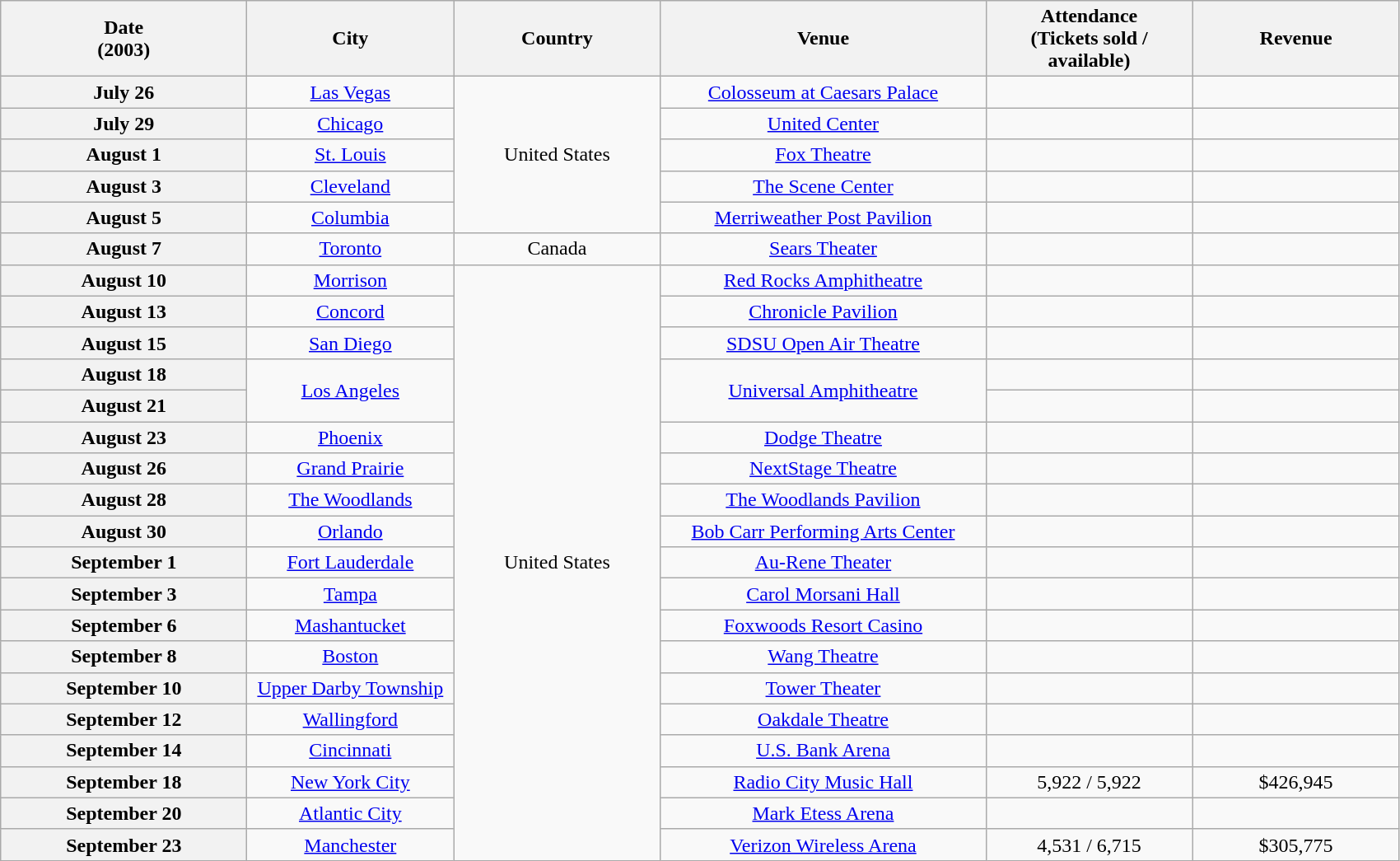<table class="wikitable plainrowheaders" style="text-align:center;">
<tr>
<th scope="col" style="width:12em;">Date<br>(2003)</th>
<th scope="col" style="width:10em;">City</th>
<th scope="col" style="width:10em;">Country</th>
<th scope="col" style="width:16em;">Venue</th>
<th scope="col" style="width:10em;">Attendance <br>(Tickets sold / available)</th>
<th scope="col" style="width:10em;">Revenue</th>
</tr>
<tr>
<th scope="row" style="text-align:center;">July 26</th>
<td><a href='#'>Las Vegas</a></td>
<td rowspan="5">United States</td>
<td><a href='#'>Colosseum at Caesars Palace</a></td>
<td></td>
<td></td>
</tr>
<tr>
<th scope="row" style="text-align:center;">July 29</th>
<td><a href='#'>Chicago</a></td>
<td><a href='#'>United Center</a></td>
<td></td>
<td></td>
</tr>
<tr>
<th scope="row" style="text-align:center;">August 1</th>
<td><a href='#'>St. Louis</a></td>
<td><a href='#'>Fox Theatre</a></td>
<td></td>
<td></td>
</tr>
<tr>
<th scope="row" style="text-align:center;">August 3</th>
<td><a href='#'>Cleveland</a></td>
<td><a href='#'>The Scene Center</a></td>
<td></td>
<td></td>
</tr>
<tr>
<th scope="row" style="text-align:center;">August 5</th>
<td><a href='#'>Columbia</a></td>
<td><a href='#'>Merriweather Post Pavilion</a></td>
<td></td>
<td></td>
</tr>
<tr>
<th scope="row" style="text-align:center;">August 7</th>
<td><a href='#'>Toronto</a></td>
<td>Canada</td>
<td><a href='#'>Sears Theater</a></td>
<td></td>
<td></td>
</tr>
<tr>
<th scope="row" style="text-align:center;">August 10</th>
<td><a href='#'>Morrison</a></td>
<td rowspan="19">United States</td>
<td><a href='#'>Red Rocks Amphitheatre</a></td>
<td></td>
<td></td>
</tr>
<tr>
<th scope="row" style="text-align:center;">August 13</th>
<td><a href='#'>Concord</a></td>
<td><a href='#'>Chronicle Pavilion</a></td>
<td></td>
<td></td>
</tr>
<tr>
<th scope="row" style="text-align:center;">August 15</th>
<td><a href='#'>San Diego</a></td>
<td><a href='#'>SDSU Open Air Theatre</a></td>
<td></td>
<td></td>
</tr>
<tr>
<th scope="row" style="text-align:center;">August 18</th>
<td rowspan="2"><a href='#'>Los Angeles</a></td>
<td rowspan="2"><a href='#'>Universal Amphitheatre</a></td>
<td></td>
<td></td>
</tr>
<tr>
<th scope="row" style="text-align:center;">August 21</th>
<td></td>
<td></td>
</tr>
<tr>
<th scope="row" style="text-align:center;">August 23</th>
<td><a href='#'>Phoenix</a></td>
<td><a href='#'>Dodge Theatre</a></td>
<td></td>
<td></td>
</tr>
<tr>
<th scope="row" style="text-align:center;">August 26</th>
<td><a href='#'>Grand Prairie</a></td>
<td><a href='#'>NextStage Theatre</a></td>
<td></td>
<td></td>
</tr>
<tr>
<th scope="row" style="text-align:center;">August 28</th>
<td><a href='#'>The Woodlands</a></td>
<td><a href='#'>The Woodlands Pavilion</a></td>
<td></td>
<td></td>
</tr>
<tr>
<th scope="row" style="text-align:center;">August 30</th>
<td><a href='#'>Orlando</a></td>
<td><a href='#'>Bob Carr Performing Arts Center</a></td>
<td></td>
<td></td>
</tr>
<tr>
<th scope="row" style="text-align:center;">September 1</th>
<td><a href='#'>Fort Lauderdale</a></td>
<td><a href='#'>Au-Rene Theater</a></td>
<td></td>
<td></td>
</tr>
<tr>
<th scope="row" style="text-align:center;">September 3</th>
<td><a href='#'>Tampa</a></td>
<td><a href='#'>Carol Morsani Hall</a></td>
<td></td>
<td></td>
</tr>
<tr>
<th scope="row" style="text-align:center;">September 6</th>
<td><a href='#'>Mashantucket</a></td>
<td><a href='#'>Foxwoods Resort Casino</a></td>
<td></td>
<td></td>
</tr>
<tr>
<th scope="row" style="text-align:center;">September 8</th>
<td><a href='#'>Boston</a></td>
<td><a href='#'>Wang Theatre</a></td>
<td></td>
<td></td>
</tr>
<tr>
<th scope="row" style="text-align:center;">September 10</th>
<td><a href='#'>Upper Darby Township</a></td>
<td><a href='#'>Tower Theater</a></td>
<td></td>
<td></td>
</tr>
<tr>
<th scope="row" style="text-align:center;">September 12</th>
<td><a href='#'>Wallingford</a></td>
<td><a href='#'>Oakdale Theatre</a></td>
<td></td>
<td></td>
</tr>
<tr>
<th scope="row" style="text-align:center;">September 14</th>
<td><a href='#'>Cincinnati</a></td>
<td><a href='#'>U.S. Bank Arena</a></td>
<td></td>
<td></td>
</tr>
<tr>
<th scope="row" style="text-align:center;">September 18</th>
<td><a href='#'>New York City</a></td>
<td><a href='#'>Radio City Music Hall</a></td>
<td>5,922 / 5,922</td>
<td>$426,945</td>
</tr>
<tr>
<th scope="row" style="text-align:center;">September 20</th>
<td><a href='#'>Atlantic City</a></td>
<td><a href='#'>Mark Etess Arena</a></td>
<td></td>
<td></td>
</tr>
<tr>
<th scope="row" style="text-align:center;">September 23</th>
<td><a href='#'>Manchester</a></td>
<td><a href='#'>Verizon Wireless Arena</a></td>
<td>4,531 / 6,715</td>
<td>$305,775</td>
</tr>
</table>
